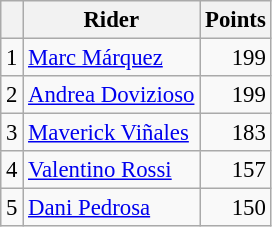<table class="wikitable" style="font-size: 95%;">
<tr>
<th></th>
<th>Rider</th>
<th>Points</th>
</tr>
<tr>
<td align=center>1</td>
<td> <a href='#'>Marc Márquez</a></td>
<td align=right>199</td>
</tr>
<tr>
<td align=center>2</td>
<td> <a href='#'>Andrea Dovizioso</a></td>
<td align=right>199</td>
</tr>
<tr>
<td align=center>3</td>
<td> <a href='#'>Maverick Viñales</a></td>
<td align=right>183</td>
</tr>
<tr>
<td align=center>4</td>
<td> <a href='#'>Valentino Rossi</a></td>
<td align=right>157</td>
</tr>
<tr>
<td align=center>5</td>
<td> <a href='#'>Dani Pedrosa</a></td>
<td align=right>150</td>
</tr>
</table>
